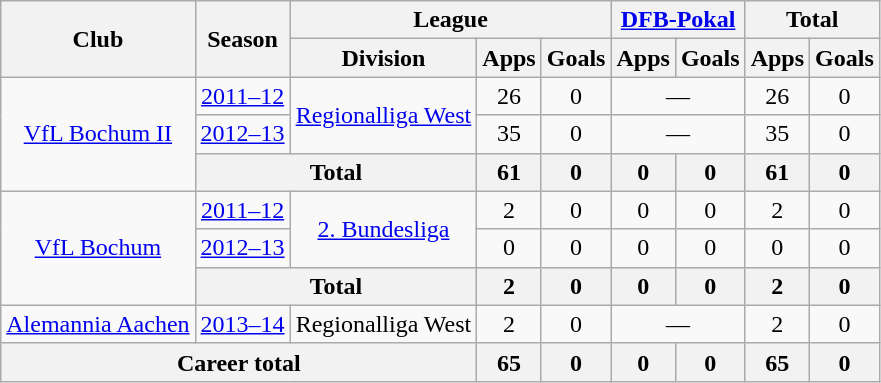<table class="wikitable" style="text-align:center">
<tr>
<th rowspan="2">Club</th>
<th rowspan="2">Season</th>
<th colspan="3">League</th>
<th colspan="2"><a href='#'>DFB-Pokal</a></th>
<th colspan="2">Total</th>
</tr>
<tr>
<th>Division</th>
<th>Apps</th>
<th>Goals</th>
<th>Apps</th>
<th>Goals</th>
<th>Apps</th>
<th>Goals</th>
</tr>
<tr>
<td rowspan="3"><a href='#'>VfL Bochum II</a></td>
<td><a href='#'>2011–12</a></td>
<td rowspan="2"><a href='#'>Regionalliga West</a></td>
<td>26</td>
<td>0</td>
<td colspan="2">—</td>
<td>26</td>
<td>0</td>
</tr>
<tr>
<td><a href='#'>2012–13</a></td>
<td>35</td>
<td>0</td>
<td colspan="2">—</td>
<td>35</td>
<td>0</td>
</tr>
<tr>
<th colspan="2">Total</th>
<th>61</th>
<th>0</th>
<th>0</th>
<th>0</th>
<th>61</th>
<th>0</th>
</tr>
<tr>
<td rowspan="3"><a href='#'>VfL Bochum</a></td>
<td><a href='#'>2011–12</a></td>
<td rowspan="2"><a href='#'>2. Bundesliga</a></td>
<td>2</td>
<td>0</td>
<td>0</td>
<td>0</td>
<td>2</td>
<td>0</td>
</tr>
<tr>
<td><a href='#'>2012–13</a></td>
<td>0</td>
<td>0</td>
<td>0</td>
<td>0</td>
<td>0</td>
<td>0</td>
</tr>
<tr>
<th colspan="2">Total</th>
<th>2</th>
<th>0</th>
<th>0</th>
<th>0</th>
<th>2</th>
<th>0</th>
</tr>
<tr>
<td><a href='#'>Alemannia Aachen</a></td>
<td><a href='#'>2013–14</a></td>
<td>Regionalliga West</td>
<td>2</td>
<td>0</td>
<td colspan="2">—</td>
<td>2</td>
<td>0</td>
</tr>
<tr>
<th colspan="3">Career total</th>
<th>65</th>
<th>0</th>
<th>0</th>
<th>0</th>
<th>65</th>
<th>0</th>
</tr>
</table>
